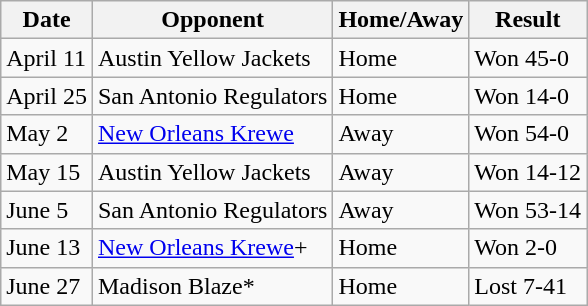<table class="wikitable">
<tr>
<th>Date</th>
<th>Opponent</th>
<th>Home/Away</th>
<th>Result</th>
</tr>
<tr>
<td>April 11</td>
<td>Austin Yellow Jackets</td>
<td>Home</td>
<td>Won 45-0</td>
</tr>
<tr>
<td>April 25</td>
<td>San Antonio Regulators</td>
<td>Home</td>
<td>Won 14-0</td>
</tr>
<tr>
<td>May 2</td>
<td><a href='#'>New Orleans Krewe</a></td>
<td>Away</td>
<td>Won 54-0</td>
</tr>
<tr>
<td>May 15</td>
<td>Austin Yellow Jackets</td>
<td>Away</td>
<td>Won 14-12</td>
</tr>
<tr>
<td>June 5</td>
<td>San Antonio Regulators</td>
<td>Away</td>
<td>Won 53-14</td>
</tr>
<tr>
<td>June 13</td>
<td><a href='#'>New Orleans Krewe</a>+</td>
<td>Home</td>
<td>Won 2-0</td>
</tr>
<tr>
<td>June 27</td>
<td>Madison Blaze*</td>
<td>Home</td>
<td>Lost 7-41</td>
</tr>
</table>
